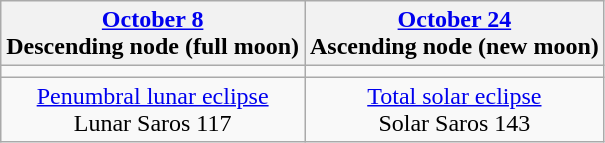<table class="wikitable">
<tr>
<th><a href='#'>October 8</a><br>Descending node (full moon)<br></th>
<th><a href='#'>October 24</a><br>Ascending node (new moon)<br></th>
</tr>
<tr>
<td></td>
<td></td>
</tr>
<tr align=center>
<td><a href='#'>Penumbral lunar eclipse</a><br>Lunar Saros 117</td>
<td><a href='#'>Total solar eclipse</a><br>Solar Saros 143</td>
</tr>
</table>
